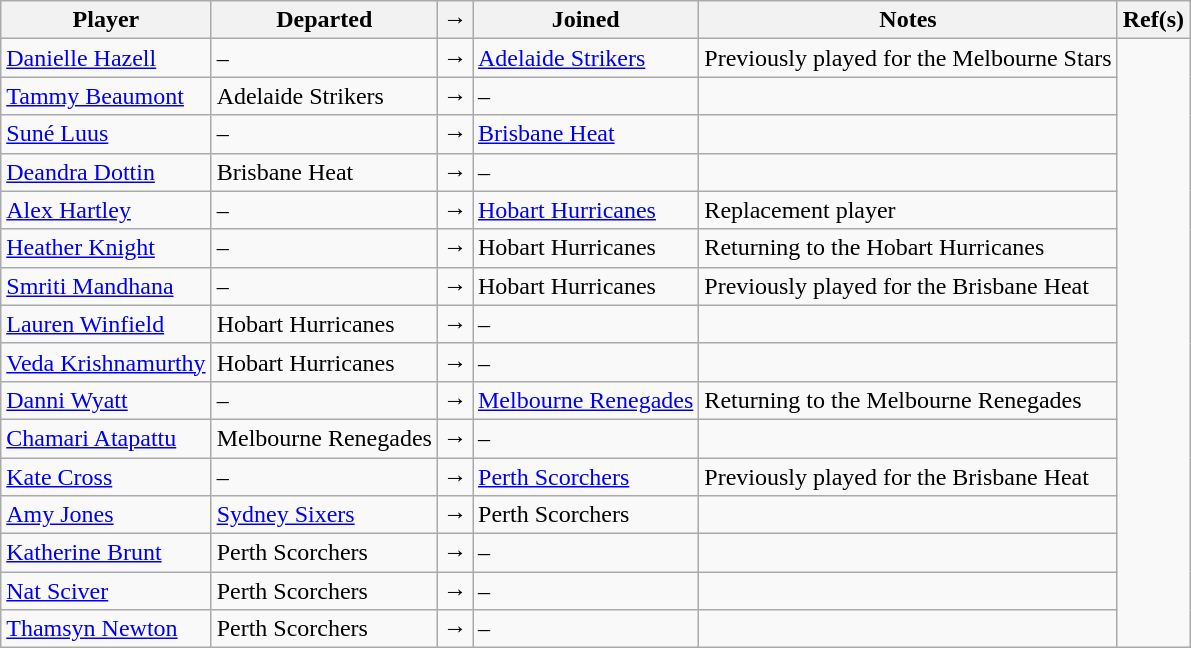<table class="wikitable">
<tr>
<th>Player</th>
<th>Departed</th>
<th>→</th>
<th>Joined</th>
<th>Notes</th>
<th>Ref(s)</th>
</tr>
<tr>
<td><a href='#'>Danielle Hazell</a></td>
<td>–</td>
<td>→</td>
<td><a href='#'>Adelaide Strikers</a></td>
<td>Previously played for the Melbourne Stars</td>
<td rowspan="16"></td>
</tr>
<tr>
<td><a href='#'>Tammy Beaumont</a></td>
<td>Adelaide Strikers</td>
<td>→</td>
<td>–</td>
<td></td>
</tr>
<tr>
<td><a href='#'>Suné Luus</a></td>
<td>–</td>
<td>→</td>
<td><a href='#'>Brisbane Heat</a></td>
<td></td>
</tr>
<tr>
<td><a href='#'>Deandra Dottin</a></td>
<td>Brisbane Heat</td>
<td>→</td>
<td>–</td>
<td></td>
</tr>
<tr>
<td><a href='#'>Alex Hartley</a></td>
<td>–</td>
<td>→</td>
<td><a href='#'>Hobart Hurricanes</a></td>
<td>Replacement player</td>
</tr>
<tr>
<td><a href='#'>Heather Knight</a></td>
<td>–</td>
<td>→</td>
<td>Hobart Hurricanes</td>
<td>Returning to the Hobart Hurricanes</td>
</tr>
<tr>
<td><a href='#'>Smriti Mandhana</a></td>
<td>–</td>
<td>→</td>
<td>Hobart Hurricanes</td>
<td>Previously played for the Brisbane Heat</td>
</tr>
<tr>
<td><a href='#'>Lauren Winfield</a></td>
<td>Hobart Hurricanes</td>
<td>→</td>
<td>–</td>
<td></td>
</tr>
<tr>
<td><a href='#'>Veda Krishnamurthy</a></td>
<td>Hobart Hurricanes</td>
<td>→</td>
<td>–</td>
<td></td>
</tr>
<tr>
<td><a href='#'>Danni Wyatt</a></td>
<td>–</td>
<td>→</td>
<td><a href='#'>Melbourne Renegades</a></td>
<td>Returning to the Melbourne Renegades</td>
</tr>
<tr>
<td><a href='#'>Chamari Atapattu</a></td>
<td>Melbourne Renegades</td>
<td>→</td>
<td>–</td>
<td></td>
</tr>
<tr>
<td><a href='#'>Kate Cross</a></td>
<td>–</td>
<td>→</td>
<td><a href='#'>Perth Scorchers</a></td>
<td>Previously played for the Brisbane Heat</td>
</tr>
<tr>
<td><a href='#'>Amy Jones</a></td>
<td><a href='#'>Sydney Sixers</a></td>
<td>→</td>
<td>Perth Scorchers</td>
<td></td>
</tr>
<tr>
<td><a href='#'>Katherine Brunt</a></td>
<td>Perth Scorchers</td>
<td>→</td>
<td>–</td>
<td></td>
</tr>
<tr>
<td><a href='#'>Nat Sciver</a></td>
<td>Perth Scorchers</td>
<td>→</td>
<td>–</td>
<td></td>
</tr>
<tr>
<td><a href='#'>Thamsyn Newton</a></td>
<td>Perth Scorchers</td>
<td>→</td>
<td>–</td>
<td></td>
</tr>
</table>
